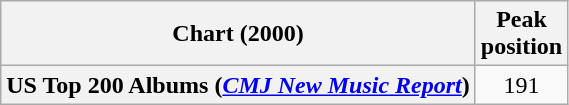<table class="wikitable plainrowheaders">
<tr>
<th>Chart (2000)</th>
<th>Peak<br>position</th>
</tr>
<tr>
<th scope="row">US Top 200 Albums (<em><a href='#'>CMJ New Music Report</a></em>)</th>
<td align="center">191</td>
</tr>
</table>
